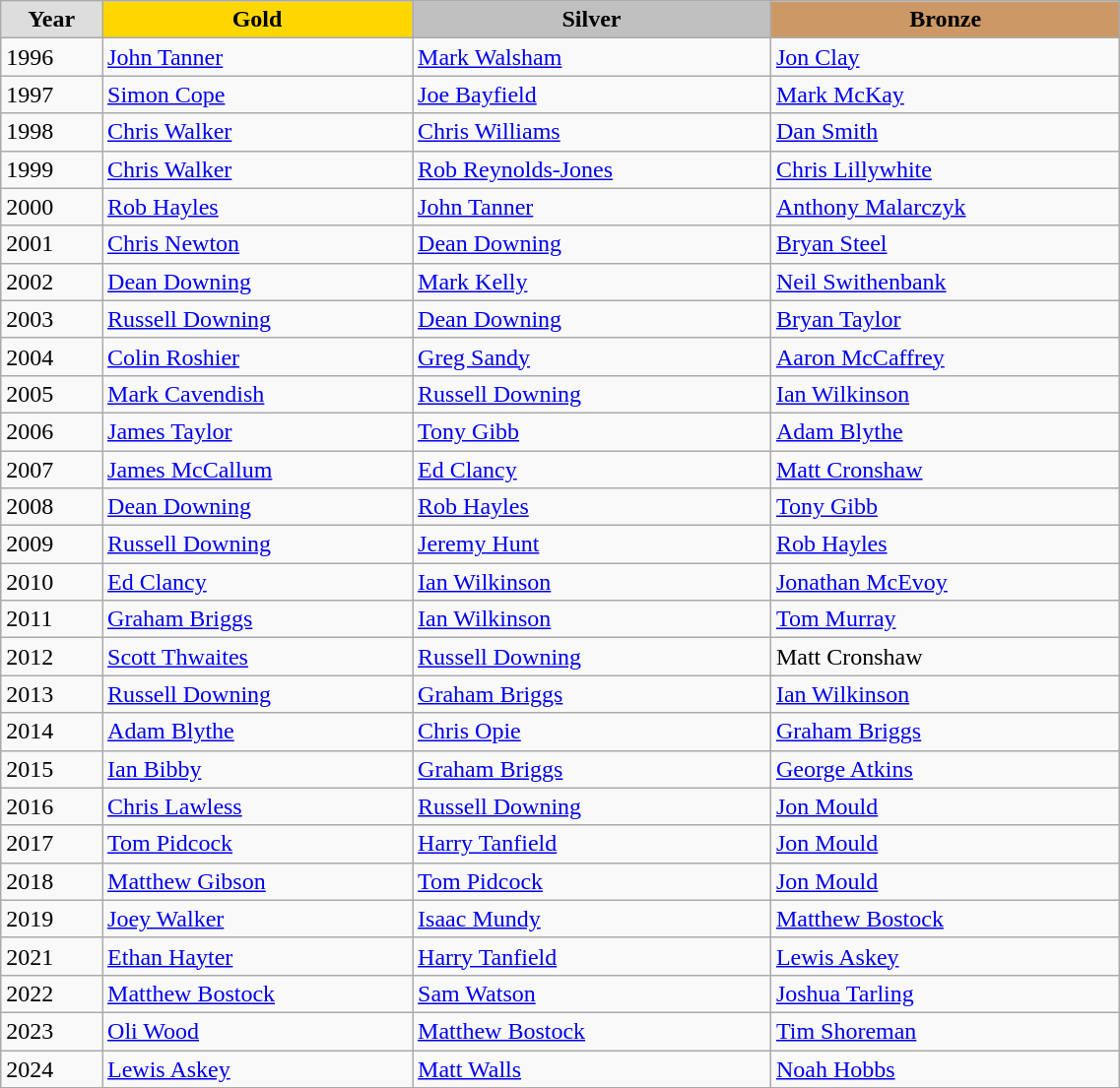<table class="wikitable" style="width: 60%; text-align:left;">
<tr>
<td style="background:#DDDDDD; font-weight:bold; text-align:center;">Year</td>
<td style="background:gold; font-weight:bold; text-align:center;">Gold</td>
<td style="background:silver; font-weight:bold; text-align:center;">Silver</td>
<td style="background:#cc9966; font-weight:bold; text-align:center;">Bronze</td>
</tr>
<tr>
<td>1996</td>
<td><a href='#'>John Tanner</a></td>
<td><a href='#'>Mark Walsham</a></td>
<td><a href='#'>Jon Clay</a></td>
</tr>
<tr>
<td>1997</td>
<td><a href='#'>Simon Cope</a></td>
<td><a href='#'>Joe Bayfield</a></td>
<td><a href='#'>Mark McKay</a></td>
</tr>
<tr>
<td>1998</td>
<td><a href='#'>Chris Walker</a></td>
<td><a href='#'>Chris Williams</a></td>
<td><a href='#'>Dan Smith</a></td>
</tr>
<tr>
<td>1999</td>
<td><a href='#'>Chris Walker</a></td>
<td><a href='#'>Rob Reynolds-Jones</a></td>
<td><a href='#'>Chris Lillywhite</a></td>
</tr>
<tr>
<td>2000</td>
<td><a href='#'>Rob Hayles</a></td>
<td><a href='#'>John Tanner</a></td>
<td><a href='#'>Anthony Malarczyk</a></td>
</tr>
<tr>
<td>2001</td>
<td><a href='#'>Chris Newton</a></td>
<td><a href='#'>Dean Downing</a></td>
<td><a href='#'>Bryan Steel</a></td>
</tr>
<tr>
<td>2002</td>
<td><a href='#'>Dean Downing</a></td>
<td><a href='#'>Mark Kelly</a></td>
<td><a href='#'>Neil Swithenbank</a></td>
</tr>
<tr>
<td>2003</td>
<td><a href='#'>Russell Downing</a></td>
<td><a href='#'>Dean Downing</a></td>
<td><a href='#'>Bryan Taylor</a></td>
</tr>
<tr>
<td>2004</td>
<td><a href='#'>Colin Roshier</a></td>
<td><a href='#'>Greg Sandy</a></td>
<td><a href='#'>Aaron McCaffrey</a></td>
</tr>
<tr>
<td>2005</td>
<td><a href='#'>Mark Cavendish</a></td>
<td><a href='#'>Russell Downing</a></td>
<td><a href='#'>Ian Wilkinson</a></td>
</tr>
<tr>
<td>2006</td>
<td><a href='#'>James Taylor</a></td>
<td><a href='#'>Tony Gibb</a></td>
<td><a href='#'>Adam Blythe</a></td>
</tr>
<tr>
<td>2007</td>
<td><a href='#'>James McCallum</a></td>
<td><a href='#'>Ed Clancy</a></td>
<td><a href='#'>Matt Cronshaw</a></td>
</tr>
<tr>
<td>2008</td>
<td><a href='#'>Dean Downing</a></td>
<td><a href='#'>Rob Hayles</a></td>
<td><a href='#'>Tony Gibb</a></td>
</tr>
<tr>
<td>2009</td>
<td><a href='#'>Russell Downing</a></td>
<td><a href='#'>Jeremy Hunt</a></td>
<td><a href='#'>Rob Hayles</a></td>
</tr>
<tr>
<td>2010</td>
<td><a href='#'>Ed Clancy</a></td>
<td><a href='#'>Ian Wilkinson</a></td>
<td><a href='#'>Jonathan McEvoy</a></td>
</tr>
<tr>
<td>2011</td>
<td><a href='#'>Graham Briggs</a></td>
<td><a href='#'>Ian Wilkinson</a></td>
<td><a href='#'>Tom Murray</a></td>
</tr>
<tr>
<td>2012</td>
<td><a href='#'>Scott Thwaites</a></td>
<td><a href='#'>Russell Downing</a></td>
<td>Matt Cronshaw</td>
</tr>
<tr>
<td>2013</td>
<td><a href='#'>Russell Downing</a></td>
<td><a href='#'>Graham Briggs</a></td>
<td><a href='#'>Ian Wilkinson</a></td>
</tr>
<tr>
<td>2014</td>
<td><a href='#'>Adam Blythe</a></td>
<td><a href='#'>Chris Opie</a></td>
<td><a href='#'>Graham Briggs</a></td>
</tr>
<tr>
<td>2015</td>
<td><a href='#'>Ian Bibby</a></td>
<td><a href='#'>Graham Briggs</a></td>
<td><a href='#'>George Atkins</a></td>
</tr>
<tr>
<td>2016</td>
<td><a href='#'>Chris Lawless</a></td>
<td><a href='#'>Russell Downing</a></td>
<td><a href='#'>Jon Mould</a></td>
</tr>
<tr>
<td>2017</td>
<td><a href='#'>Tom Pidcock</a></td>
<td><a href='#'>Harry Tanfield</a></td>
<td><a href='#'>Jon Mould</a></td>
</tr>
<tr>
<td>2018</td>
<td><a href='#'>Matthew Gibson</a></td>
<td><a href='#'>Tom Pidcock</a></td>
<td><a href='#'>Jon Mould</a></td>
</tr>
<tr>
<td>2019</td>
<td><a href='#'>Joey Walker</a></td>
<td><a href='#'>Isaac Mundy</a></td>
<td><a href='#'>Matthew Bostock</a></td>
</tr>
<tr>
<td>2021</td>
<td><a href='#'>Ethan Hayter</a></td>
<td><a href='#'>Harry Tanfield</a></td>
<td><a href='#'>Lewis Askey</a></td>
</tr>
<tr>
<td>2022</td>
<td><a href='#'>Matthew Bostock</a></td>
<td><a href='#'>Sam Watson</a></td>
<td><a href='#'>Joshua Tarling</a></td>
</tr>
<tr>
<td>2023</td>
<td><a href='#'>Oli Wood</a></td>
<td><a href='#'>Matthew Bostock</a></td>
<td><a href='#'>Tim Shoreman</a></td>
</tr>
<tr>
<td>2024</td>
<td><a href='#'>Lewis Askey</a></td>
<td><a href='#'>Matt Walls</a></td>
<td><a href='#'>Noah Hobbs</a></td>
</tr>
</table>
